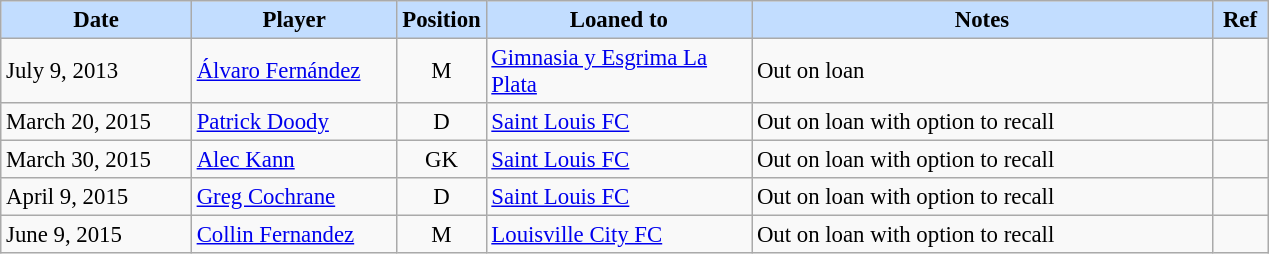<table class="wikitable" style="text-align:left; font-size:95%;">
<tr>
<th style="background:#c2ddff; width:120px;">Date</th>
<th style="background:#c2ddff; width:130px;">Player</th>
<th style="background:#c2ddff; width:50px;">Position</th>
<th style="background:#c2ddff; width:170px;">Loaned to</th>
<th style="background:#c2ddff; width:300px;">Notes</th>
<th style="background:#c2ddff; width:30px;">Ref</th>
</tr>
<tr>
<td>July 9, 2013</td>
<td> <a href='#'>Álvaro Fernández</a></td>
<td align=center>M</td>
<td> <a href='#'>Gimnasia y Esgrima La Plata</a></td>
<td>Out on loan</td>
<td></td>
</tr>
<tr>
<td>March 20, 2015</td>
<td> <a href='#'>Patrick Doody</a></td>
<td align=center>D</td>
<td> <a href='#'>Saint Louis FC</a></td>
<td>Out on loan with option to recall</td>
<td></td>
</tr>
<tr>
<td>March 30, 2015</td>
<td> <a href='#'>Alec Kann</a></td>
<td align=center>GK</td>
<td> <a href='#'>Saint Louis FC</a></td>
<td>Out on loan with option to recall</td>
<td></td>
</tr>
<tr>
<td>April 9, 2015</td>
<td> <a href='#'>Greg Cochrane</a></td>
<td align=center>D</td>
<td> <a href='#'>Saint Louis FC</a></td>
<td>Out on loan with option to recall</td>
<td></td>
</tr>
<tr>
<td>June 9, 2015</td>
<td> <a href='#'>Collin Fernandez</a></td>
<td align=center>M</td>
<td> <a href='#'>Louisville City FC</a></td>
<td>Out on loan with option to recall</td>
<td></td>
</tr>
</table>
